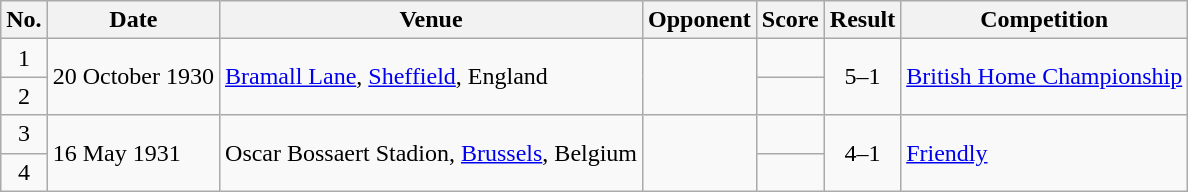<table class="wikitable sortable">
<tr>
<th scope="col">No.</th>
<th scope="col">Date</th>
<th scope="col">Venue</th>
<th scope="col">Opponent</th>
<th scope="col">Score</th>
<th scope="col">Result</th>
<th scope="col">Competition</th>
</tr>
<tr>
<td style="text-align:center">1</td>
<td rowspan="2">20 October 1930</td>
<td rowspan="2"><a href='#'>Bramall Lane</a>, <a href='#'>Sheffield</a>, England</td>
<td rowspan="2"></td>
<td></td>
<td rowspan="2" style="text-align:center">5–1</td>
<td rowspan="2"><a href='#'>British Home Championship</a></td>
</tr>
<tr>
<td style="text-align:center">2</td>
<td></td>
</tr>
<tr>
<td style="text-align:center">3</td>
<td rowspan="2">16 May 1931</td>
<td rowspan="2">Oscar Bossaert Stadion, <a href='#'>Brussels</a>, Belgium</td>
<td rowspan="2"></td>
<td></td>
<td rowspan="2" style="text-align:center">4–1</td>
<td rowspan="2"><a href='#'>Friendly</a></td>
</tr>
<tr>
<td style="text-align:center">4</td>
<td></td>
</tr>
</table>
